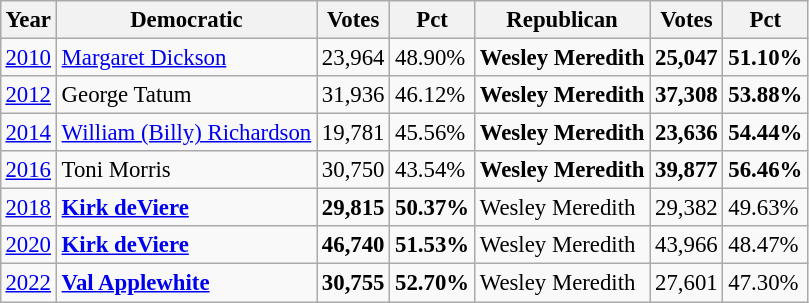<table class="wikitable" style="margin:0.5em ; font-size:95%">
<tr>
<th>Year</th>
<th>Democratic</th>
<th>Votes</th>
<th>Pct</th>
<th>Republican</th>
<th>Votes</th>
<th>Pct</th>
</tr>
<tr>
<td><a href='#'>2010</a></td>
<td><a href='#'>Margaret Dickson</a></td>
<td>23,964</td>
<td>48.90%</td>
<td><strong>Wesley Meredith</strong></td>
<td><strong>25,047</strong></td>
<td><strong>51.10%</strong></td>
</tr>
<tr>
<td><a href='#'>2012</a></td>
<td>George Tatum</td>
<td>31,936</td>
<td>46.12%</td>
<td><strong>Wesley Meredith</strong></td>
<td><strong>37,308</strong></td>
<td><strong>53.88%</strong></td>
</tr>
<tr>
<td><a href='#'>2014</a></td>
<td><a href='#'>William (Billy) Richardson</a></td>
<td>19,781</td>
<td>45.56%</td>
<td><strong>Wesley Meredith</strong></td>
<td><strong>23,636</strong></td>
<td><strong>54.44%</strong></td>
</tr>
<tr>
<td><a href='#'>2016</a></td>
<td>Toni Morris</td>
<td>30,750</td>
<td>43.54%</td>
<td><strong>Wesley Meredith</strong></td>
<td><strong>39,877</strong></td>
<td><strong>56.46%</strong></td>
</tr>
<tr>
<td><a href='#'>2018</a></td>
<td><strong><a href='#'>Kirk deViere</a></strong></td>
<td><strong>29,815</strong></td>
<td><strong>50.37%</strong></td>
<td>Wesley Meredith</td>
<td>29,382</td>
<td>49.63%</td>
</tr>
<tr>
<td><a href='#'>2020</a></td>
<td><strong><a href='#'>Kirk deViere</a></strong></td>
<td><strong>46,740</strong></td>
<td><strong>51.53%</strong></td>
<td>Wesley Meredith</td>
<td>43,966</td>
<td>48.47%</td>
</tr>
<tr>
<td><a href='#'>2022</a></td>
<td><strong><a href='#'>Val Applewhite</a></strong></td>
<td><strong>30,755</strong></td>
<td><strong>52.70%</strong></td>
<td>Wesley Meredith</td>
<td>27,601</td>
<td>47.30%</td>
</tr>
</table>
